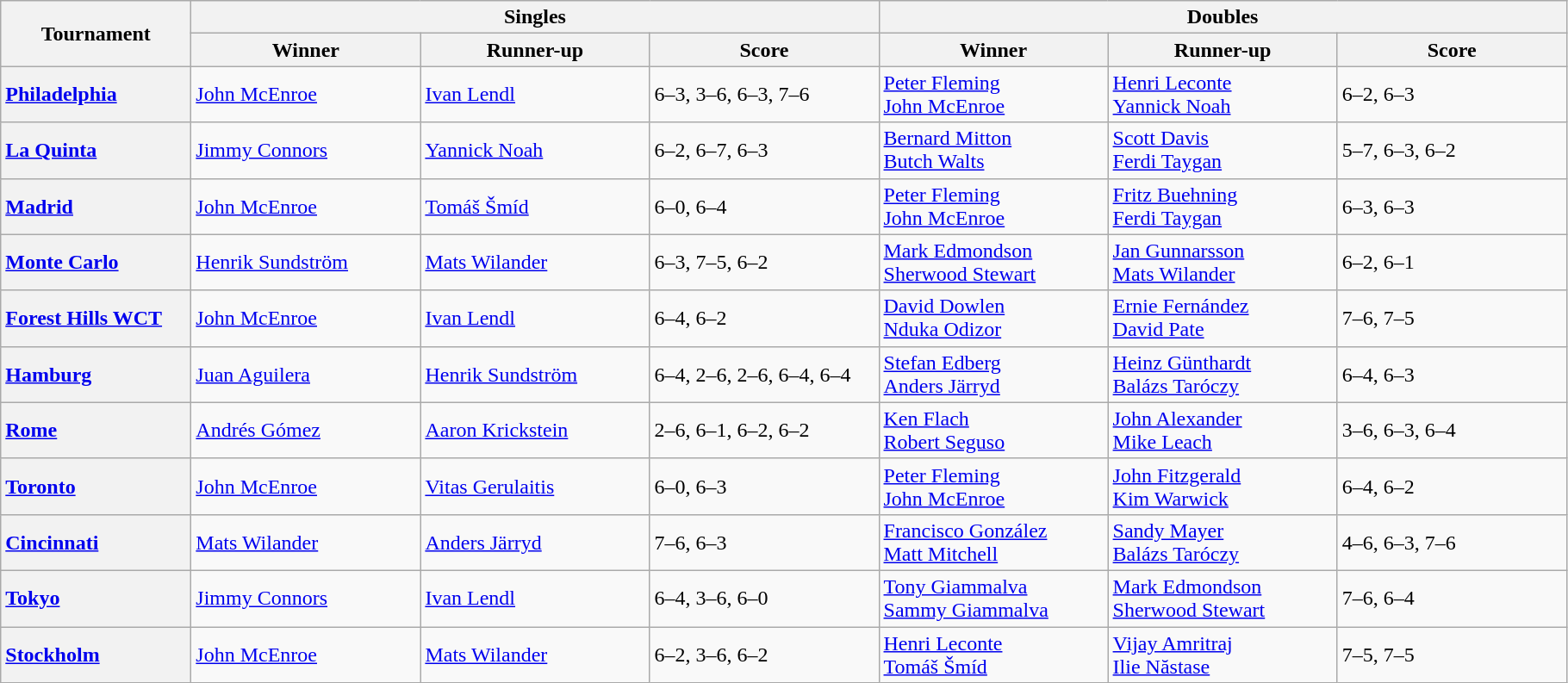<table class=wikitable>
<tr>
<th style="width:140px;" rowspan="2">Tournament</th>
<th style="width:170px;" colspan="3">Singles</th>
<th style="width:170px;" colspan="3">Doubles</th>
</tr>
<tr>
<th style="width:170px">Winner</th>
<th style="width:170px">Runner-up</th>
<th style="width:170px">Score</th>
<th style="width:170px">Winner</th>
<th style="width:170px">Runner-up</th>
<th style="width:170px">Score</th>
</tr>
<tr>
<th scope="row" style="text-align: left;"><a href='#'>Philadelphia</a></th>
<td> <a href='#'>John McEnroe</a></td>
<td> <a href='#'>Ivan Lendl</a></td>
<td>6–3, 3–6, 6–3, 7–6</td>
<td> <a href='#'>Peter Fleming</a> <br>  <a href='#'>John McEnroe</a></td>
<td> <a href='#'>Henri Leconte</a> <br>  <a href='#'>Yannick Noah</a></td>
<td>6–2, 6–3</td>
</tr>
<tr>
<th scope="row" style="text-align: left;"><a href='#'>La Quinta</a></th>
<td> <a href='#'>Jimmy Connors</a></td>
<td> <a href='#'>Yannick Noah</a></td>
<td>6–2, 6–7, 6–3</td>
<td> <a href='#'>Bernard Mitton</a> <br>  <a href='#'>Butch Walts</a></td>
<td> <a href='#'>Scott Davis</a> <br>  <a href='#'>Ferdi Taygan</a></td>
<td>5–7, 6–3, 6–2</td>
</tr>
<tr>
<th scope="row" style="text-align: left;"><a href='#'>Madrid</a></th>
<td> <a href='#'>John McEnroe</a></td>
<td> <a href='#'>Tomáš Šmíd</a></td>
<td>6–0, 6–4</td>
<td> <a href='#'>Peter Fleming</a> <br>  <a href='#'>John McEnroe</a></td>
<td> <a href='#'>Fritz Buehning</a> <br>  <a href='#'>Ferdi Taygan</a></td>
<td>6–3, 6–3</td>
</tr>
<tr>
<th scope="row" style="text-align: left;"><a href='#'>Monte Carlo</a></th>
<td> <a href='#'>Henrik Sundström</a></td>
<td> <a href='#'>Mats Wilander</a></td>
<td>6–3, 7–5, 6–2</td>
<td> <a href='#'>Mark Edmondson</a> <br>  <a href='#'>Sherwood Stewart</a></td>
<td> <a href='#'>Jan Gunnarsson</a> <br>  <a href='#'>Mats Wilander</a></td>
<td>6–2, 6–1</td>
</tr>
<tr>
<th scope="row" style="text-align: left;"><a href='#'>Forest Hills WCT</a></th>
<td> <a href='#'>John McEnroe</a></td>
<td> <a href='#'>Ivan Lendl</a></td>
<td>6–4, 6–2</td>
<td> <a href='#'>David Dowlen</a> <br>  <a href='#'>Nduka Odizor</a></td>
<td> <a href='#'>Ernie Fernández</a> <br>  <a href='#'>David Pate</a></td>
<td>7–6, 7–5</td>
</tr>
<tr>
<th scope="row" style="text-align: left;"><a href='#'>Hamburg</a></th>
<td> <a href='#'>Juan Aguilera</a></td>
<td> <a href='#'>Henrik Sundström</a></td>
<td>6–4, 2–6, 2–6, 6–4, 6–4</td>
<td> <a href='#'>Stefan Edberg</a> <br>  <a href='#'>Anders Järryd</a></td>
<td> <a href='#'>Heinz Günthardt</a> <br>  <a href='#'>Balázs Taróczy</a></td>
<td>6–4, 6–3</td>
</tr>
<tr>
<th scope="row" style="text-align: left;"><a href='#'>Rome</a></th>
<td> <a href='#'>Andrés Gómez</a></td>
<td> <a href='#'>Aaron Krickstein</a></td>
<td>2–6, 6–1, 6–2, 6–2</td>
<td> <a href='#'>Ken Flach</a> <br>  <a href='#'>Robert Seguso</a></td>
<td> <a href='#'>John Alexander</a> <br>  <a href='#'>Mike Leach</a></td>
<td>3–6, 6–3, 6–4</td>
</tr>
<tr>
<th scope="row" style="text-align: left;"><a href='#'>Toronto</a></th>
<td> <a href='#'>John McEnroe</a></td>
<td> <a href='#'>Vitas Gerulaitis</a></td>
<td>6–0, 6–3</td>
<td> <a href='#'>Peter Fleming</a> <br>  <a href='#'>John McEnroe</a></td>
<td> <a href='#'>John Fitzgerald</a> <br>  <a href='#'>Kim Warwick</a></td>
<td>6–4, 6–2</td>
</tr>
<tr>
<th scope="row" style="text-align: left;"><a href='#'>Cincinnati</a></th>
<td> <a href='#'>Mats Wilander</a></td>
<td> <a href='#'>Anders Järryd</a></td>
<td>7–6, 6–3</td>
<td> <a href='#'>Francisco González</a> <br>  <a href='#'>Matt Mitchell</a></td>
<td> <a href='#'>Sandy Mayer</a> <br>  <a href='#'>Balázs Taróczy</a></td>
<td>4–6, 6–3, 7–6</td>
</tr>
<tr>
<th scope="row" style="text-align: left;"><a href='#'>Tokyo</a></th>
<td> <a href='#'>Jimmy Connors</a></td>
<td> <a href='#'>Ivan Lendl</a></td>
<td>6–4, 3–6, 6–0</td>
<td> <a href='#'>Tony Giammalva</a> <br>  <a href='#'>Sammy Giammalva</a></td>
<td> <a href='#'>Mark Edmondson</a> <br>  <a href='#'>Sherwood Stewart</a></td>
<td>7–6, 6–4</td>
</tr>
<tr>
<th scope="row" style="text-align: left;"><a href='#'>Stockholm</a></th>
<td> <a href='#'>John McEnroe</a></td>
<td> <a href='#'>Mats Wilander</a></td>
<td>6–2, 3–6, 6–2</td>
<td> <a href='#'>Henri Leconte</a> <br>  <a href='#'>Tomáš Šmíd</a></td>
<td> <a href='#'>Vijay Amritraj</a> <br>  <a href='#'>Ilie Năstase</a></td>
<td>7–5, 7–5</td>
</tr>
</table>
